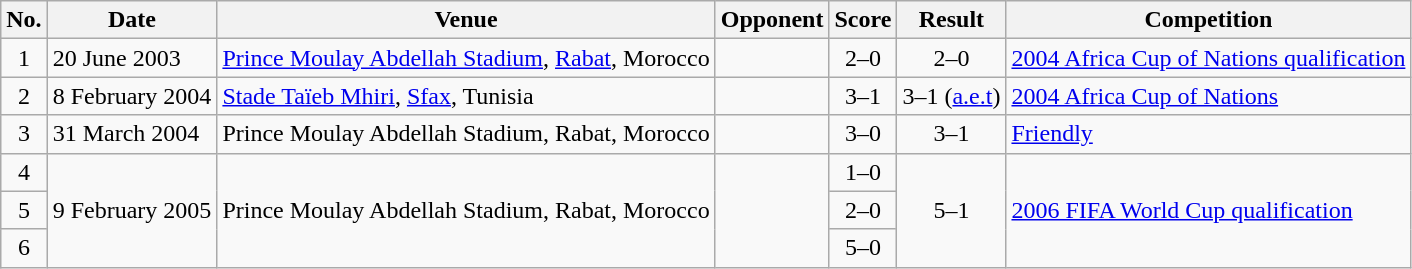<table class="wikitable sortable">
<tr>
<th scope="col">No.</th>
<th scope="col">Date</th>
<th scope="col">Venue</th>
<th scope="col">Opponent</th>
<th scope="col">Score</th>
<th scope="col">Result</th>
<th scope="col">Competition</th>
</tr>
<tr>
<td align="center">1</td>
<td>20 June 2003</td>
<td><a href='#'>Prince Moulay Abdellah Stadium</a>, <a href='#'>Rabat</a>, Morocco</td>
<td></td>
<td align="center">2–0</td>
<td align="center">2–0</td>
<td><a href='#'>2004 Africa Cup of Nations qualification</a></td>
</tr>
<tr>
<td align="center">2</td>
<td>8 February 2004</td>
<td><a href='#'>Stade Taïeb Mhiri</a>, <a href='#'>Sfax</a>, Tunisia</td>
<td></td>
<td align="center">3–1</td>
<td align="center">3–1 (<a href='#'>a.e.t</a>)</td>
<td><a href='#'>2004 Africa Cup of Nations</a></td>
</tr>
<tr>
<td align="center">3</td>
<td>31 March 2004</td>
<td>Prince Moulay Abdellah Stadium, Rabat, Morocco</td>
<td></td>
<td align="center">3–0</td>
<td align="center">3–1</td>
<td><a href='#'>Friendly</a></td>
</tr>
<tr>
<td align="center">4</td>
<td rowspan="3">9 February 2005</td>
<td rowspan="3">Prince Moulay Abdellah Stadium, Rabat, Morocco</td>
<td rowspan="3"></td>
<td align="center">1–0</td>
<td rowspan="3" style="text-align:center">5–1</td>
<td rowspan="3"><a href='#'>2006 FIFA World Cup qualification</a></td>
</tr>
<tr>
<td align="center">5</td>
<td align="center">2–0</td>
</tr>
<tr>
<td align="center">6</td>
<td align="center">5–0</td>
</tr>
</table>
